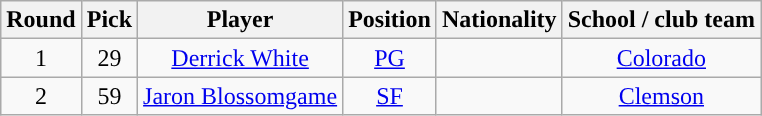<table class="wikitable sortable sortable">
<tr>
<th>Round</th>
<th>Pick</th>
<th>Player</th>
<th>Position</th>
<th>Nationality</th>
<th>School / club team</th>
</tr>
<tr style="text-align: center">
<td>1</td>
<td>29</td>
<td><a href='#'>Derrick White</a></td>
<td><a href='#'>PG</a></td>
<td></td>
<td><a href='#'>Colorado</a></td>
</tr>
<tr style="text-align: center">
<td>2</td>
<td>59</td>
<td><a href='#'>Jaron Blossomgame</a></td>
<td><a href='#'>SF</a></td>
<td></td>
<td><a href='#'>Clemson</a></td>
</tr>
</table>
